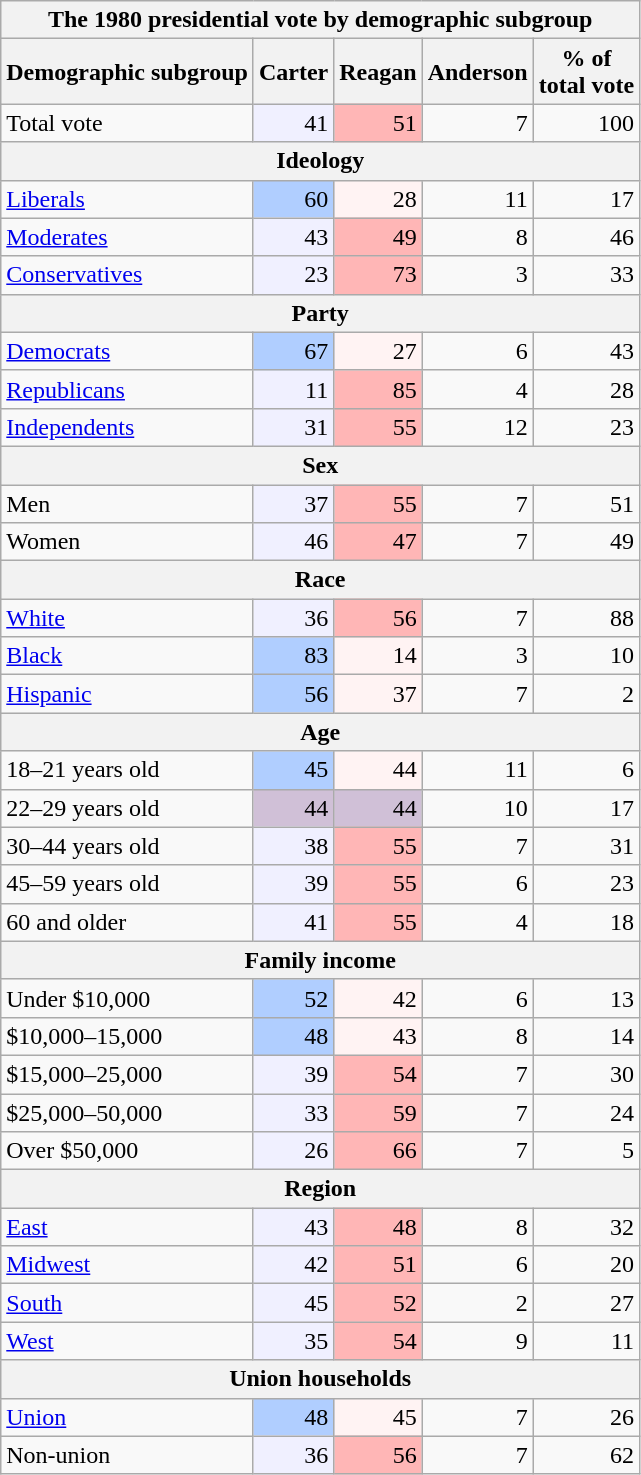<table class=wikitable>
<tr>
<th colspan="8">The 1980 presidential vote by demographic subgroup</th>
</tr>
<tr>
<th>Demographic subgroup</th>
<th>Carter</th>
<th>Reagan</th>
<th>Anderson</th>
<th>% of<br>total vote</th>
</tr>
<tr>
<td>Total vote</td>
<td style="text-align:right; background:#f0f0ff;">41</td>
<td style="text-align:right; background:#ffb6b6;">51</td>
<td style="text-align:right;">7</td>
<td style="text-align:right;">100</td>
</tr>
<tr>
<th colspan=5>Ideology</th>
</tr>
<tr>
<td><a href='#'>Liberals</a></td>
<td style="text-align:right; background:#b0ceff;">60</td>
<td style="text-align:right; background:#fff3f3;">28</td>
<td style="text-align:right;">11</td>
<td style="text-align:right;">17</td>
</tr>
<tr>
<td><a href='#'>Moderates</a></td>
<td style="text-align:right; background:#f0f0ff;">43</td>
<td style="text-align:right; background:#ffb6b6;">49</td>
<td style="text-align:right;">8</td>
<td style="text-align:right;">46</td>
</tr>
<tr>
<td><a href='#'>Conservatives</a></td>
<td style="text-align:right; background:#f0f0ff;">23</td>
<td style="text-align:right; background:#ffb6b6;">73</td>
<td style="text-align:right;">3</td>
<td style="text-align:right;">33</td>
</tr>
<tr>
<th colspan=5>Party</th>
</tr>
<tr>
<td><a href='#'>Democrats</a></td>
<td style="text-align:right; background:#b0ceff;">67</td>
<td style="text-align:right; background:#fff3f3;">27</td>
<td style="text-align:right;">6</td>
<td style="text-align:right;">43</td>
</tr>
<tr>
<td><a href='#'>Republicans</a></td>
<td style="text-align:right; background:#f0f0ff;">11</td>
<td style="text-align:right; background:#ffb6b6;">85</td>
<td style="text-align:right;">4</td>
<td style="text-align:right;">28</td>
</tr>
<tr>
<td><a href='#'>Independents</a></td>
<td style="text-align:right; background:#f0f0ff;">31</td>
<td style="text-align:right; background:#ffb6b6;">55</td>
<td style="text-align:right;">12</td>
<td style="text-align:right;">23</td>
</tr>
<tr>
<th colspan=5>Sex</th>
</tr>
<tr>
<td>Men</td>
<td style="text-align:right; background:#f0f0ff;">37</td>
<td style="text-align:right; background:#ffb6b6;">55</td>
<td style="text-align:right;">7</td>
<td style="text-align:right;">51</td>
</tr>
<tr>
<td>Women</td>
<td style="text-align:right; background:#f0f0ff;">46</td>
<td style="text-align:right; background:#ffb6b6;">47</td>
<td style="text-align:right;">7</td>
<td style="text-align:right;">49</td>
</tr>
<tr>
<th colspan=5>Race</th>
</tr>
<tr>
<td><a href='#'>White</a></td>
<td style="text-align:right; background:#f0f0ff;">36</td>
<td style="text-align:right; background:#ffb6b6;">56</td>
<td style="text-align:right;">7</td>
<td style="text-align:right;">88</td>
</tr>
<tr>
<td><a href='#'>Black</a></td>
<td style="text-align:right; background:#b0ceff;">83</td>
<td style="text-align:right; background:#fff3f3;">14</td>
<td style="text-align:right;">3</td>
<td style="text-align:right;">10</td>
</tr>
<tr>
<td><a href='#'>Hispanic</a></td>
<td style="text-align:right; background:#b0ceff;">56</td>
<td style="text-align:right; background:#fff3f3;">37</td>
<td style="text-align:right;">7</td>
<td style="text-align:right;">2</td>
</tr>
<tr>
<th colspan=5>Age</th>
</tr>
<tr>
<td>18–21 years old</td>
<td style="text-align:right; background:#b0ceff;">45</td>
<td style="text-align:right; background:#fff3f3;">44</td>
<td style="text-align:right;">11</td>
<td style="text-align:right;">6</td>
</tr>
<tr>
<td>22–29 years old</td>
<td style="text-align:right; background:#d0c0d7;">44</td>
<td style="text-align:right; background:#d0c0d7;">44</td>
<td style="text-align:right;">10</td>
<td style="text-align:right;">17</td>
</tr>
<tr>
<td>30–44 years old</td>
<td style="text-align:right; background:#f0f0ff;">38</td>
<td style="text-align:right; background:#ffb6b6;">55</td>
<td style="text-align:right;">7</td>
<td style="text-align:right;">31</td>
</tr>
<tr>
<td>45–59 years old</td>
<td style="text-align:right; background:#f0f0ff;">39</td>
<td style="text-align:right; background:#ffb6b6;">55</td>
<td style="text-align:right;">6</td>
<td style="text-align:right;">23</td>
</tr>
<tr>
<td>60 and older</td>
<td style="text-align:right; background:#f0f0ff;">41</td>
<td style="text-align:right; background:#ffb6b6;">55</td>
<td style="text-align:right;">4</td>
<td style="text-align:right;">18</td>
</tr>
<tr>
<th colspan=5>Family income</th>
</tr>
<tr>
<td>Under $10,000</td>
<td style="text-align:right; background:#b0ceff;">52</td>
<td style="text-align:right; background:#fff3f3;">42</td>
<td style="text-align:right;">6</td>
<td style="text-align:right;">13</td>
</tr>
<tr>
<td>$10,000–15,000</td>
<td style="text-align:right; background:#b0ceff;">48</td>
<td style="text-align:right; background:#fff3f3;">43</td>
<td style="text-align:right;">8</td>
<td style="text-align:right;">14</td>
</tr>
<tr>
<td>$15,000–25,000</td>
<td style="text-align:right; background:#f0f0ff;">39</td>
<td style="text-align:right; background:#ffb6b6;">54</td>
<td style="text-align:right;">7</td>
<td style="text-align:right;">30</td>
</tr>
<tr>
<td>$25,000–50,000</td>
<td style="text-align:right; background:#f0f0ff;">33</td>
<td style="text-align:right; background:#ffb6b6;">59</td>
<td style="text-align:right;">7</td>
<td style="text-align:right;">24</td>
</tr>
<tr>
<td>Over $50,000</td>
<td style="text-align:right; background:#f0f0ff;">26</td>
<td style="text-align:right; background:#ffb6b6;">66</td>
<td style="text-align:right;">7</td>
<td style="text-align:right;">5</td>
</tr>
<tr>
<th colspan=5>Region</th>
</tr>
<tr>
<td><a href='#'>East</a></td>
<td style="text-align:right; background:#f0f0ff;">43</td>
<td style="text-align:right; background:#ffb6b6;">48</td>
<td style="text-align:right;">8</td>
<td style="text-align:right;">32</td>
</tr>
<tr>
<td><a href='#'>Midwest</a></td>
<td style="text-align:right; background:#f0f0ff;">42</td>
<td style="text-align:right; background:#ffb6b6;">51</td>
<td style="text-align:right;">6</td>
<td style="text-align:right;">20</td>
</tr>
<tr>
<td><a href='#'>South</a></td>
<td style="text-align:right; background:#f0f0ff;">45</td>
<td style="text-align:right; background:#ffb6b6;">52</td>
<td style="text-align:right;">2</td>
<td style="text-align:right;">27</td>
</tr>
<tr>
<td><a href='#'>West</a></td>
<td style="text-align:right; background:#f0f0ff;">35</td>
<td style="text-align:right; background:#ffb6b6;">54</td>
<td style="text-align:right;">9</td>
<td style="text-align:right;">11</td>
</tr>
<tr>
<th colspan=5>Union households</th>
</tr>
<tr>
<td><a href='#'>Union</a></td>
<td style="text-align:right; background:#b0ceff;">48</td>
<td style="text-align:right; background:#fff3f3;">45</td>
<td style="text-align:right;">7</td>
<td style="text-align:right;">26</td>
</tr>
<tr>
<td>Non-union</td>
<td style="text-align:right; background:#f0f0ff;">36</td>
<td style="text-align:right; background:#ffb6b6;">56</td>
<td style="text-align:right;">7</td>
<td style="text-align:right;">62</td>
</tr>
</table>
